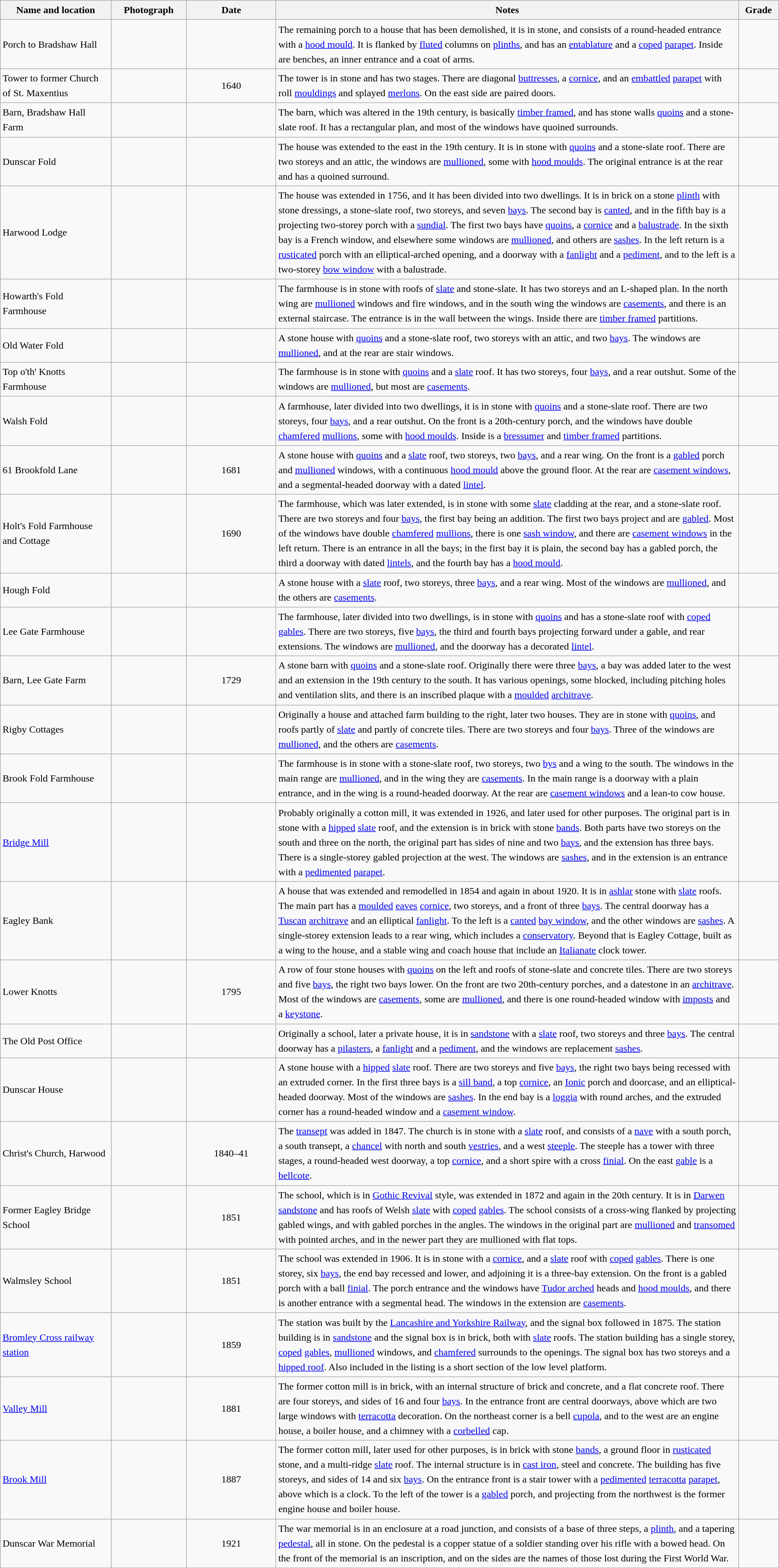<table class="wikitable sortable plainrowheaders" style="width:100%; border:0; text-align:left; line-height:150%;">
<tr>
<th scope="col"  style="width:150px">Name and location</th>
<th scope="col"  style="width:100px" class="unsortable">Photograph</th>
<th scope="col"  style="width:120px">Date</th>
<th scope="col"  style="width:650px" class="unsortable">Notes</th>
<th scope="col"  style="width:50px">Grade</th>
</tr>
<tr>
<td>Porch to Bradshaw Hall<br><small></small></td>
<td></td>
<td align="center"></td>
<td>The remaining porch to a house that has been demolished, it is in stone, and consists of a round-headed entrance with a <a href='#'>hood mould</a>. It is flanked by <a href='#'>fluted</a> columns on <a href='#'>plinths</a>, and has an <a href='#'>entablature</a> and a <a href='#'>coped</a> <a href='#'>parapet</a>. Inside are benches, an inner entrance and a coat of arms.</td>
<td align="center" ></td>
</tr>
<tr>
<td>Tower to former Church of St. Maxentius<br><small></small></td>
<td></td>
<td align="center">1640</td>
<td>The tower is in stone and has two stages. There are diagonal <a href='#'>buttresses</a>, a <a href='#'>cornice</a>, and an <a href='#'>embattled</a> <a href='#'>parapet</a> with roll <a href='#'>mouldings</a> and splayed <a href='#'>merlons</a>. On the east side are paired doors.</td>
<td align="center" ></td>
</tr>
<tr>
<td>Barn, Bradshaw Hall Farm<br><small></small></td>
<td></td>
<td align="center"></td>
<td>The barn, which was altered in the 19th century, is basically <a href='#'>timber framed</a>, and has stone walls <a href='#'>quoins</a> and a stone-slate roof. It has a rectangular plan, and most of the windows have quoined surrounds.</td>
<td align="center" ></td>
</tr>
<tr>
<td>Dunscar Fold<br><small></small></td>
<td></td>
<td align="center"></td>
<td>The house was extended to the east in the 19th century. It is in stone with <a href='#'>quoins</a> and a stone-slate roof. There are two storeys and an attic, the windows are <a href='#'>mullioned</a>, some with <a href='#'>hood moulds</a>. The original entrance is at the rear and has a quoined surround.</td>
<td align="center" ></td>
</tr>
<tr>
<td>Harwood Lodge<br><small></small></td>
<td></td>
<td align="center"></td>
<td>The house was extended in 1756, and it has been divided into two dwellings. It is in brick on a stone <a href='#'>plinth</a> with stone dressings, a stone-slate roof, two storeys, and seven <a href='#'>bays</a>. The second bay is <a href='#'>canted</a>, and in the fifth bay is a projecting two-storey porch with a <a href='#'>sundial</a>. The first two bays have <a href='#'>quoins</a>, a <a href='#'>cornice</a> and a <a href='#'>balustrade</a>. In the sixth bay is a French window, and elsewhere some windows are <a href='#'>mullioned</a>, and others are <a href='#'>sashes</a>. In the left return is a <a href='#'>rusticated</a> porch with an elliptical-arched opening, and a doorway with a <a href='#'>fanlight</a> and a <a href='#'>pediment</a>, and to the left is a two-storey <a href='#'>bow window</a> with a balustrade.</td>
<td align="center" ></td>
</tr>
<tr>
<td>Howarth's Fold Farmhouse<br><small></small></td>
<td></td>
<td align="center"></td>
<td>The farmhouse is in stone with roofs of <a href='#'>slate</a> and stone-slate. It has two storeys and an L-shaped plan. In the north wing are <a href='#'>mullioned</a> windows and fire windows, and in the south wing the windows are <a href='#'>casements</a>, and there is an external staircase. The entrance is in the wall between the wings. Inside there are <a href='#'>timber framed</a> partitions.</td>
<td align="center" ></td>
</tr>
<tr>
<td>Old Water Fold<br><small></small></td>
<td></td>
<td align="center"></td>
<td>A stone house with <a href='#'>quoins</a> and a stone-slate roof, two storeys with an attic, and two <a href='#'>bays</a>. The windows are <a href='#'>mullioned</a>, and at the rear are stair windows.</td>
<td align="center" ></td>
</tr>
<tr>
<td>Top o'th' Knotts Farmhouse<br><small></small></td>
<td></td>
<td align="center"></td>
<td>The farmhouse is in stone with <a href='#'>quoins</a> and a <a href='#'>slate</a> roof. It has two storeys, four <a href='#'>bays</a>, and a rear outshut. Some of the windows are <a href='#'>mullioned</a>, but most are <a href='#'>casements</a>.</td>
<td align="center" ></td>
</tr>
<tr>
<td>Walsh Fold<br><small></small></td>
<td></td>
<td align="center"></td>
<td>A farmhouse, later divided into two dwellings, it is in stone with <a href='#'>quoins</a> and a stone-slate roof. There are two storeys, four <a href='#'>bays</a>, and a rear outshut. On the front is a 20th-century porch, and the windows have double <a href='#'>chamfered</a> <a href='#'>mullions</a>, some with <a href='#'>hood moulds</a>. Inside is a <a href='#'>bressumer</a> and <a href='#'>timber framed</a> partitions.</td>
<td align="center" ></td>
</tr>
<tr>
<td>61 Brookfold Lane<br><small></small></td>
<td></td>
<td align="center">1681</td>
<td>A stone house with <a href='#'>quoins</a> and a <a href='#'>slate</a> roof, two storeys, two <a href='#'>bays</a>, and a rear wing. On the front is a <a href='#'>gabled</a> porch and <a href='#'>mullioned</a> windows, with a continuous <a href='#'>hood mould</a> above the ground floor. At the rear are <a href='#'>casement windows</a>, and a segmental-headed doorway with a dated <a href='#'>lintel</a>.</td>
<td align="center" ></td>
</tr>
<tr>
<td>Holt's Fold Farmhouse and Cottage<br><small></small></td>
<td></td>
<td align="center">1690</td>
<td>The farmhouse, which was later extended, is in stone with some <a href='#'>slate</a> cladding at the rear, and a stone-slate roof. There are two storeys and four <a href='#'>bays</a>, the first bay being an addition. The first two bays project and are <a href='#'>gabled</a>. Most of the windows have double <a href='#'>chamfered</a> <a href='#'>mullions</a>, there is one <a href='#'>sash window</a>, and there are <a href='#'>casement windows</a> in the left return. There is an entrance in all the bays; in the first bay it is plain, the second bay has a gabled porch, the third a doorway with dated <a href='#'>lintels</a>, and the fourth bay has a <a href='#'>hood mould</a>.</td>
<td align="center" ></td>
</tr>
<tr>
<td>Hough Fold<br><small></small></td>
<td></td>
<td align="center"></td>
<td>A stone house with a <a href='#'>slate</a> roof, two storeys, three <a href='#'>bays</a>, and a rear wing. Most of the windows are <a href='#'>mullioned</a>, and the others are <a href='#'>casements</a>.</td>
<td align="center" ></td>
</tr>
<tr>
<td>Lee Gate Farmhouse<br><small></small></td>
<td></td>
<td align="center"></td>
<td>The farmhouse, later divided into two dwellings, is in stone with <a href='#'>quoins</a> and has a stone-slate roof with <a href='#'>coped</a> <a href='#'>gables</a>. There are two storeys, five <a href='#'>bays</a>, the third and fourth bays projecting forward under a gable, and rear extensions. The windows are <a href='#'>mullioned</a>, and the doorway has a decorated <a href='#'>lintel</a>.</td>
<td align="center" ></td>
</tr>
<tr>
<td>Barn, Lee Gate Farm<br><small></small></td>
<td></td>
<td align="center">1729</td>
<td>A stone barn with <a href='#'>quoins</a> and a stone-slate roof. Originally there were three <a href='#'>bays</a>, a bay was added later to the west and an extension in the 19th century to the south. It has various openings, some blocked, including pitching holes and ventilation slits, and there is an inscribed plaque with a <a href='#'>moulded</a> <a href='#'>architrave</a>.</td>
<td align="center" ></td>
</tr>
<tr>
<td>Rigby Cottages<br><small></small></td>
<td></td>
<td align="center"></td>
<td>Originally a house and attached farm building to the right, later two houses. They are in stone with <a href='#'>quoins</a>, and roofs partly of <a href='#'>slate</a> and partly of concrete tiles. There are two storeys and four <a href='#'>bays</a>. Three of the windows are <a href='#'>mullioned</a>, and the others are <a href='#'>casements</a>.</td>
<td align="center" ></td>
</tr>
<tr>
<td>Brook Fold Farmhouse<br><small></small></td>
<td></td>
<td align="center"></td>
<td>The farmhouse is in stone with a stone-slate roof, two storeys, two <a href='#'>bys</a> and a wing to the south. The windows in the main range are <a href='#'>mullioned</a>, and in the wing they are <a href='#'>casements</a>. In the main range is a doorway with a plain entrance, and in the wing is a round-headed doorway. At the rear are <a href='#'>casement windows</a> and a lean-to cow house.</td>
<td align="center" ></td>
</tr>
<tr>
<td><a href='#'>Bridge Mill</a><br><small></small></td>
<td></td>
<td align="center"></td>
<td>Probably originally a cotton mill, it was extended in 1926, and later used for other purposes. The original part is in stone with a <a href='#'>hipped</a> <a href='#'>slate</a> roof, and the extension is in brick with stone <a href='#'>bands</a>. Both parts have two storeys on the south and three on the north, the original part has sides of nine and two <a href='#'>bays</a>, and the extension has three bays. There is a single-storey gabled projection at the west. The windows are <a href='#'>sashes</a>, and in the extension is an entrance with a <a href='#'>pedimented</a> <a href='#'>parapet</a>.</td>
<td align="center" ></td>
</tr>
<tr>
<td>Eagley Bank<br><small></small></td>
<td></td>
<td align="center"></td>
<td>A house that was extended and remodelled in 1854 and again in about 1920. It is in <a href='#'>ashlar</a> stone with <a href='#'>slate</a> roofs. The main part has a <a href='#'>moulded</a> <a href='#'>eaves</a> <a href='#'>cornice</a>, two storeys, and a front of three <a href='#'>bays</a>. The central doorway has a <a href='#'>Tuscan</a> <a href='#'>architrave</a> and an elliptical <a href='#'>fanlight</a>. To the left is a <a href='#'>canted</a> <a href='#'>bay window</a>, and the other windows are <a href='#'>sashes</a>. A single-storey extension leads to a rear wing, which includes a <a href='#'>conservatory</a>. Beyond that is Eagley Cottage, built as a wing to the house, and a stable wing and coach house that include an <a href='#'>Italianate</a> clock tower.</td>
<td align="center" ></td>
</tr>
<tr>
<td>Lower Knotts<br><small></small></td>
<td></td>
<td align="center">1795</td>
<td>A row of four stone houses with <a href='#'>quoins</a> on the left and roofs of stone-slate and concrete tiles. There are two storeys and five <a href='#'>bays</a>, the right two bays lower. On the front are two 20th-century porches, and a datestone in an <a href='#'>architrave</a>. Most of the windows are <a href='#'>casements</a>, some are <a href='#'>mullioned</a>, and there is one round-headed window with <a href='#'>imposts</a> and a <a href='#'>keystone</a>.</td>
<td align="center" ></td>
</tr>
<tr>
<td>The Old Post Office<br><small></small></td>
<td></td>
<td align="center"></td>
<td>Originally a school, later a private house, it is in <a href='#'>sandstone</a> with a <a href='#'>slate</a> roof, two storeys and three <a href='#'>bays</a>. The central doorway has a <a href='#'>pilasters</a>, a <a href='#'>fanlight</a> and a <a href='#'>pediment</a>, and the windows are replacement <a href='#'>sashes</a>.</td>
<td align="center" ></td>
</tr>
<tr>
<td>Dunscar House<br><small></small></td>
<td></td>
<td align="center"></td>
<td>A stone house with a <a href='#'>hipped</a> <a href='#'>slate</a> roof. There are two storeys and five <a href='#'>bays</a>, the right two bays being recessed with an extruded corner. In the first three bays is a <a href='#'>sill band</a>, a top <a href='#'>cornice</a>, an <a href='#'>Ionic</a> porch and doorcase, and an elliptical-headed doorway. Most of the windows are <a href='#'>sashes</a>. In the end bay is a <a href='#'>loggia</a> with round arches, and the extruded corner has a round-headed window and a <a href='#'>casement window</a>.</td>
<td align="center" ></td>
</tr>
<tr>
<td>Christ's Church, Harwood<br><small></small></td>
<td></td>
<td align="center">1840–41</td>
<td>The <a href='#'>transept</a> was added in 1847. The church is in stone with a <a href='#'>slate</a> roof, and consists of a <a href='#'>nave</a> with a south porch, a south transept, a <a href='#'>chancel</a> with north and south <a href='#'>vestries</a>, and a west <a href='#'>steeple</a>. The steeple has a tower with three stages, a round-headed west doorway, a top <a href='#'>cornice</a>, and a short spire with a cross <a href='#'>finial</a>. On the east <a href='#'>gable</a> is a <a href='#'>bellcote</a>.</td>
<td align="center" ></td>
</tr>
<tr>
<td>Former Eagley Bridge School<br><small></small></td>
<td></td>
<td align="center">1851</td>
<td>The school, which is in <a href='#'>Gothic Revival</a> style, was extended in 1872 and again in the 20th century. It is in <a href='#'>Darwen</a> <a href='#'>sandstone</a> and has roofs of Welsh <a href='#'>slate</a> with <a href='#'>coped</a> <a href='#'>gables</a>. The school consists of a cross-wing flanked by projecting gabled wings, and with gabled porches in the angles. The windows in the original part are <a href='#'>mullioned</a> and <a href='#'>transomed</a> with pointed arches, and in the newer part they are mullioned with flat tops.</td>
<td align="center" ></td>
</tr>
<tr>
<td>Walmsley School<br><small></small></td>
<td></td>
<td align="center">1851</td>
<td>The school was extended in 1906. It is in stone with a <a href='#'>cornice</a>, and a <a href='#'>slate</a> roof with <a href='#'>coped</a> <a href='#'>gables</a>. There is one storey, six <a href='#'>bays</a>, the end bay recessed and lower, and adjoining it is a three-bay extension. On the front is a gabled porch with a ball <a href='#'>finial</a>. The porch entrance and the windows have <a href='#'>Tudor arched</a> heads and <a href='#'>hood moulds</a>, and there is another entrance with a segmental head. The windows in the extension are <a href='#'>casements</a>.</td>
<td align="center" ></td>
</tr>
<tr>
<td><a href='#'>Bromley Cross railway station</a><br><small></small></td>
<td></td>
<td align="center">1859</td>
<td>The station was built by the <a href='#'>Lancashire and Yorkshire Railway</a>, and the signal box followed in 1875. The station building is in <a href='#'>sandstone</a> and the signal box is in brick, both with <a href='#'>slate</a> roofs. The station building has a single storey, <a href='#'>coped</a> <a href='#'>gables</a>, <a href='#'>mullioned</a> windows, and <a href='#'>chamfered</a> surrounds to the openings. The signal box has two storeys and a <a href='#'>hipped roof</a>. Also included in the listing is a short section of the low level platform.</td>
<td align="center" ></td>
</tr>
<tr>
<td><a href='#'>Valley Mill</a><br><small></small></td>
<td></td>
<td align="center">1881</td>
<td>The former cotton mill is in brick, with an internal structure of brick and concrete, and a flat concrete roof. There are four storeys, and sides of 16 and four <a href='#'>bays</a>. In the entrance front are central doorways, above which are two large windows with <a href='#'>terracotta</a> decoration. On the northeast corner is a bell <a href='#'>cupola</a>, and to the west are an engine house, a boiler house, and a chimney with a <a href='#'>corbelled</a> cap.</td>
<td align="center" ></td>
</tr>
<tr>
<td><a href='#'>Brook Mill</a><br><small></small></td>
<td></td>
<td align="center">1887</td>
<td>The former cotton mill, later used for other purposes, is in brick with stone <a href='#'>bands</a>, a ground floor in <a href='#'>rusticated</a> stone, and a multi-ridge <a href='#'>slate</a> roof. The internal structure is in <a href='#'>cast iron</a>, steel and concrete. The building has five storeys, and sides of 14 and six <a href='#'>bays</a>. On the entrance front is a stair tower with a <a href='#'>pedimented</a> <a href='#'>terracotta</a> <a href='#'>parapet</a>, above which is a clock. To the left of the tower is a <a href='#'>gabled</a> porch, and projecting from the northwest is the former engine house and boiler house.</td>
<td align="center" ></td>
</tr>
<tr>
<td>Dunscar War Memorial<br><small></small></td>
<td></td>
<td align="center">1921</td>
<td>The war memorial is in an enclosure at a road junction, and consists of a base of three steps, a <a href='#'>plinth</a>, and a tapering <a href='#'>pedestal</a>, all in stone. On the pedestal is a copper statue of a soldier standing over his rifle with a bowed head. On the front of the memorial is an inscription, and on the sides are the names of those lost during the First World War.</td>
<td align="center" ></td>
</tr>
<tr>
</tr>
</table>
